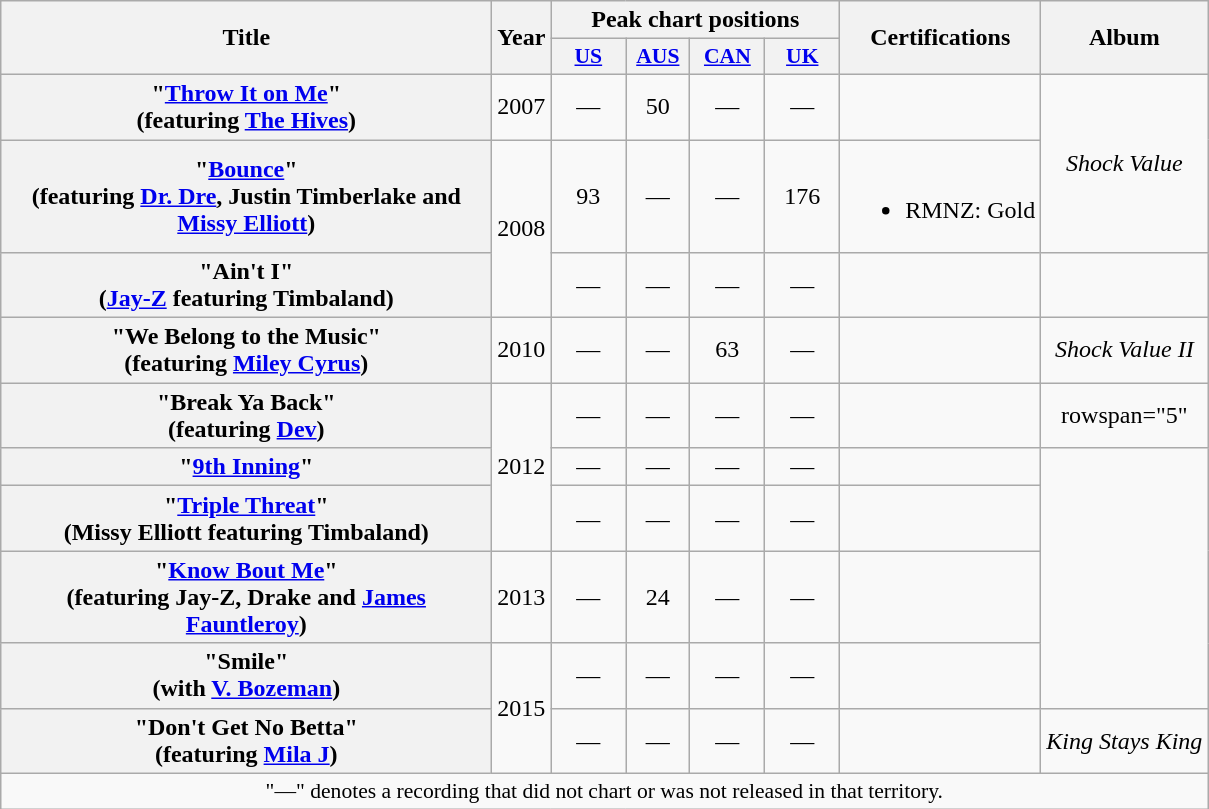<table class="wikitable plainrowheaders" style="text-align:center;">
<tr>
<th scope="col" rowspan="2" style="width:20em;">Title</th>
<th scope="col" rowspan="2">Year</th>
<th scope="col" colspan="4">Peak chart positions</th>
<th scope="col" rowspan="2">Certifications</th>
<th scope="col" rowspan="2">Album</th>
</tr>
<tr>
<th style="width:3em; font-size:90%"><a href='#'>US</a> <br></th>
<th style="width:2.5em; font-size:90%"><a href='#'>AUS</a> <br></th>
<th style="width:3em; font-size:90%"><a href='#'>CAN</a><br></th>
<th style="width:3em; font-size:90%"><a href='#'>UK</a> <br></th>
</tr>
<tr>
<th scope="row">"<a href='#'>Throw It on Me</a>" <br><span>(featuring <a href='#'>The Hives</a>)</span></th>
<td>2007</td>
<td>—</td>
<td>50</td>
<td>—</td>
<td>—</td>
<td></td>
<td rowspan="2"><em>Shock Value</em></td>
</tr>
<tr>
<th scope="row">"<a href='#'>Bounce</a>" <br><span>(featuring <a href='#'>Dr. Dre</a>, Justin Timberlake and <a href='#'>Missy Elliott</a>)</span></th>
<td rowspan="2">2008</td>
<td>93</td>
<td>—</td>
<td>—</td>
<td>176</td>
<td><br><ul><li>RMNZ: Gold</li></ul></td>
</tr>
<tr>
<th scope="row">"Ain't I" <br><span>(<a href='#'>Jay-Z</a> featuring Timbaland)</span></th>
<td>—</td>
<td>—</td>
<td>—</td>
<td>—</td>
<td></td>
<td></td>
</tr>
<tr>
<th scope="row">"We Belong to the Music" <br><span>(featuring <a href='#'>Miley Cyrus</a>)</span></th>
<td>2010</td>
<td>—</td>
<td>—</td>
<td>63</td>
<td>—</td>
<td></td>
<td><em>Shock Value II</em></td>
</tr>
<tr>
<th scope="row">"Break Ya Back" <br><span>(featuring <a href='#'>Dev</a>)</span></th>
<td rowspan="3">2012</td>
<td>—</td>
<td>—</td>
<td>—</td>
<td>—</td>
<td></td>
<td>rowspan="5" </td>
</tr>
<tr>
<th scope="row">"<a href='#'>9th Inning</a>"<br><span></span></th>
<td>—</td>
<td>—</td>
<td>—</td>
<td>—</td>
<td></td>
</tr>
<tr>
<th scope="row">"<a href='#'>Triple Threat</a>"<br><span>(Missy Elliott featuring Timbaland)</span></th>
<td>—</td>
<td>—</td>
<td>—</td>
<td>—</td>
<td></td>
</tr>
<tr>
<th scope="row">"<a href='#'>Know Bout Me</a>" <br><span>(featuring Jay-Z, Drake and <a href='#'>James Fauntleroy</a>)</span></th>
<td>2013</td>
<td>—</td>
<td>24</td>
<td>—</td>
<td>—</td>
<td></td>
</tr>
<tr>
<th scope="row">"Smile"<br><span>(with <a href='#'>V. Bozeman</a>)</span></th>
<td rowspan="2">2015</td>
<td>—</td>
<td>—</td>
<td>—</td>
<td>—</td>
<td></td>
</tr>
<tr>
<th scope="row">"Don't Get No Betta" <br><span>(featuring <a href='#'>Mila J</a>)</span></th>
<td>—</td>
<td>—</td>
<td>—</td>
<td>—</td>
<td></td>
<td><em>King Stays King</em></td>
</tr>
<tr>
<td colspan="14" style="font-size:90%">"—" denotes a recording that did not chart or was not released in that territory.</td>
</tr>
</table>
